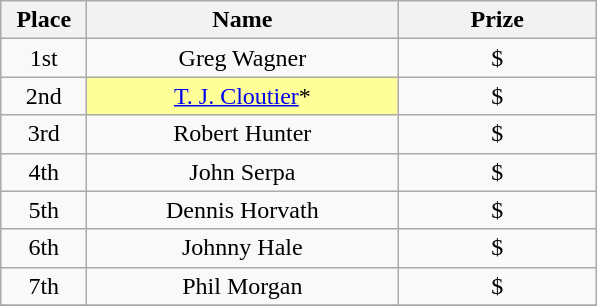<table class="wikitable">
<tr>
<th width="50">Place</th>
<th width="200">Name</th>
<th width="125">Prize</th>
</tr>
<tr>
<td align = "center">1st</td>
<td align = "center">Greg Wagner</td>
<td align = "center">$</td>
</tr>
<tr>
<td align = "center">2nd</td>
<td align = "center" bgcolor="#FFFF99"><a href='#'>T. J. Cloutier</a>*</td>
<td align = "center">$</td>
</tr>
<tr>
<td align = "center">3rd</td>
<td align = "center">Robert Hunter</td>
<td align = "center">$</td>
</tr>
<tr>
<td align = "center">4th</td>
<td align = "center">John Serpa</td>
<td align = "center">$</td>
</tr>
<tr>
<td align = "center">5th</td>
<td align = "center">Dennis Horvath</td>
<td align = "center">$</td>
</tr>
<tr>
<td align = "center">6th</td>
<td align = "center">Johnny Hale</td>
<td align = "center">$</td>
</tr>
<tr>
<td align = "center">7th</td>
<td align = "center">Phil Morgan</td>
<td align = "center">$</td>
</tr>
<tr>
</tr>
</table>
